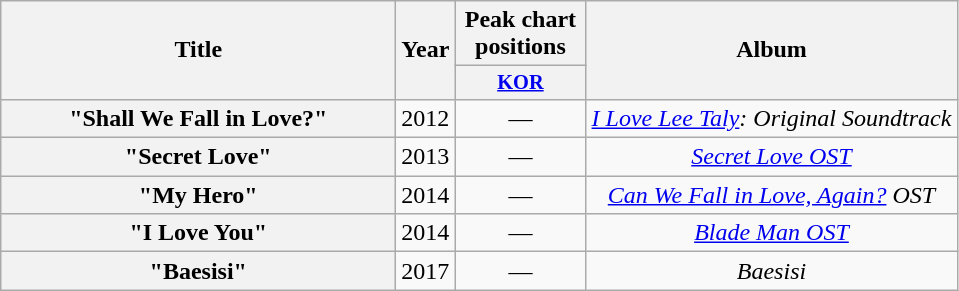<table class="wikitable plainrowheaders" style="text-align:center;">
<tr>
<th rowspan="2" scope="col" style="width:16em;">Title</th>
<th rowspan="2" scope="col" style="width:1em;">Year</th>
<th colspan="1" scope="col" style="width:5em;">Peak chart positions</th>
<th rowspan="2" scope="col" style="width:15em;">Album</th>
</tr>
<tr>
<th scope="col" style="width:3em;font-size:85%;"><a href='#'>KOR</a></th>
</tr>
<tr>
<th scope="row">"Shall We Fall in Love?" <br></th>
<td>2012</td>
<td>—</td>
<td><em><a href='#'>I Love Lee Taly</a>: Original Soundtrack</em></td>
</tr>
<tr>
<th scope="row">"Secret Love"</th>
<td>2013</td>
<td>—</td>
<td><em><a href='#'>Secret Love OST</a></em></td>
</tr>
<tr>
<th scope="row">"My Hero"</th>
<td>2014</td>
<td>—</td>
<td><em><a href='#'>Can We Fall in Love, Again?</a> OST</em></td>
</tr>
<tr>
<th scope="row">"I Love You" <br></th>
<td>2014</td>
<td>—</td>
<td><em><a href='#'>Blade Man OST</a></em></td>
</tr>
<tr>
<th scope="row">"Baesisi"<br></th>
<td>2017</td>
<td>—</td>
<td><em>Baesisi</em></td>
</tr>
</table>
